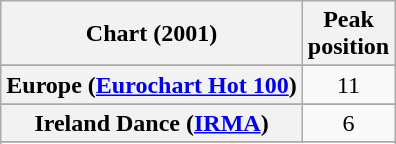<table class="wikitable sortable plainrowheaders" style="text-align:center">
<tr>
<th scope="col">Chart (2001)</th>
<th scope="col">Peak<br>position</th>
</tr>
<tr>
</tr>
<tr>
<th scope="row">Europe (<a href='#'>Eurochart Hot 100</a>)</th>
<td>11</td>
</tr>
<tr>
</tr>
<tr>
<th scope="row">Ireland Dance (<a href='#'>IRMA</a>)</th>
<td>6</td>
</tr>
<tr>
</tr>
<tr>
</tr>
<tr>
</tr>
<tr>
</tr>
</table>
